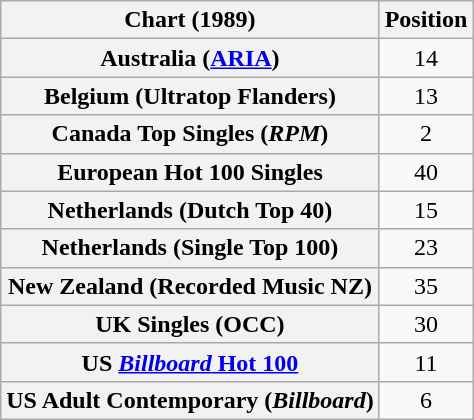<table class="wikitable sortable plainrowheaders">
<tr>
<th scope="col">Chart (1989)</th>
<th scope="col">Position</th>
</tr>
<tr>
<th scope="row">Australia (<a href='#'>ARIA</a>)</th>
<td style="text-align:center;">14</td>
</tr>
<tr>
<th scope="row">Belgium (Ultratop Flanders)</th>
<td style="text-align:center;">13</td>
</tr>
<tr>
<th scope="row">Canada Top Singles (<em>RPM</em>)</th>
<td style="text-align:center;">2</td>
</tr>
<tr>
<th scope="row">European Hot 100 Singles</th>
<td style="text-align:center;">40</td>
</tr>
<tr>
<th scope="row">Netherlands (Dutch Top 40)</th>
<td style="text-align:center;">15</td>
</tr>
<tr>
<th scope="row">Netherlands (Single Top 100)</th>
<td style="text-align:center;">23</td>
</tr>
<tr>
<th scope="row">New Zealand (Recorded Music NZ)</th>
<td align="center">35</td>
</tr>
<tr>
<th scope="row">UK Singles (OCC)</th>
<td align="center">30</td>
</tr>
<tr>
<th scope="row">US <a href='#'><em>Billboard</em> Hot 100</a></th>
<td align="center">11</td>
</tr>
<tr>
<th scope="row">US Adult Contemporary (<em>Billboard</em>)</th>
<td align="center">6</td>
</tr>
</table>
